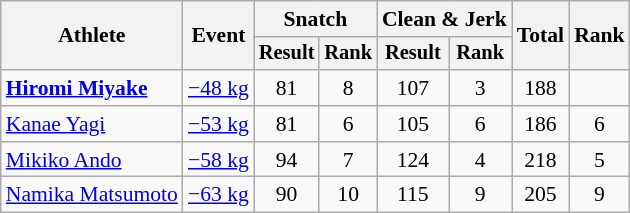<table class="wikitable" style="font-size:90%">
<tr>
<th rowspan="2">Athlete</th>
<th rowspan="2">Event</th>
<th colspan="2">Snatch</th>
<th colspan="2">Clean & Jerk</th>
<th rowspan="2">Total</th>
<th rowspan="2">Rank</th>
</tr>
<tr style="font-size:95%">
<th>Result</th>
<th>Rank</th>
<th>Result</th>
<th>Rank</th>
</tr>
<tr align=center>
<td align=left><strong><a href='#'>Hiromi Miyake</a></strong></td>
<td align=left><a href='#'>−48 kg</a></td>
<td>81</td>
<td>8</td>
<td>107</td>
<td>3</td>
<td>188</td>
<td></td>
</tr>
<tr align=center>
<td align=left><a href='#'>Kanae Yagi</a></td>
<td align=left><a href='#'>−53 kg</a></td>
<td>81</td>
<td>6</td>
<td>105</td>
<td>6</td>
<td>186</td>
<td>6</td>
</tr>
<tr align=center>
<td align=left><a href='#'>Mikiko Ando</a></td>
<td align=left><a href='#'>−58 kg</a></td>
<td>94</td>
<td>7</td>
<td>124</td>
<td>4</td>
<td>218</td>
<td>5</td>
</tr>
<tr align=center>
<td align=left><a href='#'>Namika Matsumoto</a></td>
<td align=left><a href='#'>−63 kg</a></td>
<td>90</td>
<td>10</td>
<td>115</td>
<td>9</td>
<td>205</td>
<td>9</td>
</tr>
</table>
